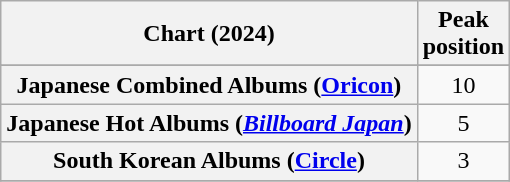<table class="wikitable sortable plainrowheaders" style="text-align:center;">
<tr>
<th scope="col">Chart (2024)</th>
<th scope="col">Peak<br>position</th>
</tr>
<tr>
</tr>
<tr>
<th scope="row">Japanese Combined Albums (<a href='#'>Oricon</a>)</th>
<td>10</td>
</tr>
<tr>
<th scope="row">Japanese Hot Albums (<em><a href='#'>Billboard Japan</a></em>)</th>
<td>5</td>
</tr>
<tr>
<th scope="row">South Korean Albums (<a href='#'>Circle</a>)</th>
<td>3</td>
</tr>
<tr>
</tr>
</table>
